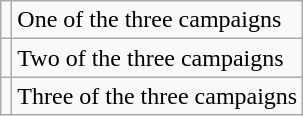<table class="wikitable">
<tr>
<td></td>
<td>One of the three campaigns</td>
</tr>
<tr>
<td></td>
<td>Two of the three campaigns</td>
</tr>
<tr>
<td></td>
<td>Three of the three campaigns</td>
</tr>
</table>
